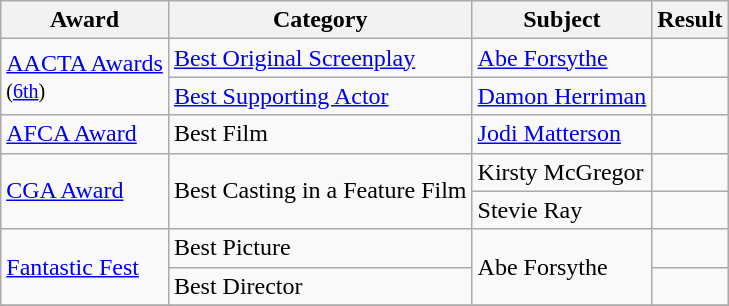<table class="wikitable">
<tr>
<th>Award</th>
<th>Category</th>
<th>Subject</th>
<th>Result</th>
</tr>
<tr>
<td rowspan=2><a href='#'>AACTA Awards</a><br><small>(<a href='#'>6th</a>)</small></td>
<td><a href='#'>Best Original Screenplay</a></td>
<td><a href='#'>Abe Forsythe</a></td>
<td></td>
</tr>
<tr>
<td><a href='#'>Best Supporting Actor</a></td>
<td><a href='#'>Damon Herriman</a></td>
<td></td>
</tr>
<tr>
<td><a href='#'>AFCA Award</a></td>
<td>Best Film</td>
<td><a href='#'>Jodi Matterson</a></td>
<td></td>
</tr>
<tr>
<td rowspan=2><a href='#'>CGA Award</a></td>
<td rowspan=2>Best Casting in a Feature Film</td>
<td>Kirsty McGregor</td>
<td></td>
</tr>
<tr>
<td>Stevie Ray</td>
<td></td>
</tr>
<tr>
<td rowspan=2><a href='#'>Fantastic Fest</a></td>
<td>Best Picture</td>
<td rowspan=2>Abe Forsythe</td>
<td></td>
</tr>
<tr>
<td>Best Director</td>
<td></td>
</tr>
<tr>
</tr>
</table>
